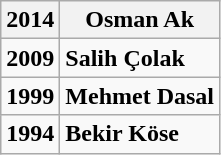<table class="wikitable">
<tr>
<th>2014</th>
<th>Osman Ak</th>
</tr>
<tr>
<td><strong>2009</strong></td>
<td><strong>Salih Çolak</strong></td>
</tr>
<tr>
<td><strong>1999</strong></td>
<td><strong>Mehmet Dasal</strong></td>
</tr>
<tr>
<td><strong>1994</strong></td>
<td><strong>Bekir Köse</strong></td>
</tr>
</table>
